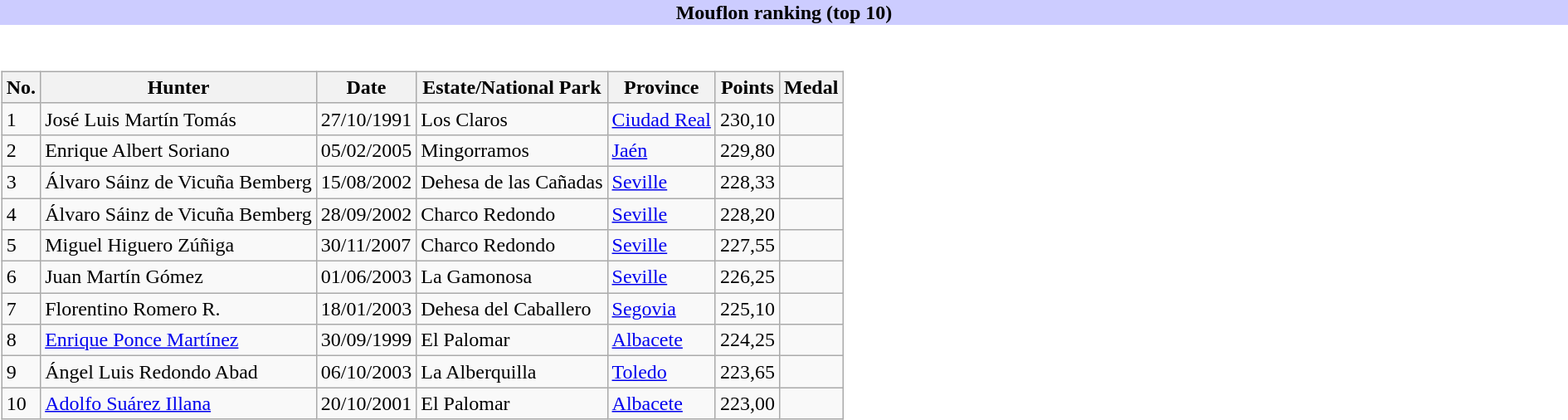<table class="toccolours collapsible collapsed"  style="width: 100%; margin: auto;">
<tr>
<th style="background:#ccf;">Mouflon ranking (top 10)</th>
</tr>
<tr>
<td><br><table class="wikitable sortable">
<tr>
<th>No.</th>
<th>Hunter</th>
<th>Date</th>
<th>Estate/National Park</th>
<th>Province</th>
<th>Points</th>
<th>Medal</th>
</tr>
<tr>
<td>1</td>
<td>José Luis Martín Tomás</td>
<td>27/10/1991</td>
<td>Los Claros</td>
<td><a href='#'>Ciudad Real</a></td>
<td>230,10</td>
<td></td>
</tr>
<tr>
<td>2</td>
<td>Enrique Albert Soriano</td>
<td>05/02/2005</td>
<td>Mingorramos</td>
<td><a href='#'>Jaén</a></td>
<td>229,80</td>
<td></td>
</tr>
<tr>
<td>3</td>
<td>Álvaro Sáinz de Vicuña Bemberg</td>
<td>15/08/2002</td>
<td>Dehesa de las Cañadas</td>
<td><a href='#'>Seville</a></td>
<td>228,33</td>
<td></td>
</tr>
<tr>
<td>4</td>
<td>Álvaro Sáinz de Vicuña Bemberg</td>
<td>28/09/2002</td>
<td>Charco Redondo</td>
<td><a href='#'>Seville</a></td>
<td>228,20</td>
<td></td>
</tr>
<tr>
<td>5</td>
<td>Miguel Higuero Zúñiga</td>
<td>30/11/2007</td>
<td>Charco Redondo</td>
<td><a href='#'>Seville</a></td>
<td>227,55</td>
<td></td>
</tr>
<tr>
<td>6</td>
<td>Juan Martín Gómez</td>
<td>01/06/2003</td>
<td>La Gamonosa</td>
<td><a href='#'>Seville</a></td>
<td>226,25</td>
<td></td>
</tr>
<tr>
<td>7</td>
<td>Florentino Romero R.</td>
<td>18/01/2003</td>
<td>Dehesa del Caballero</td>
<td><a href='#'>Segovia</a></td>
<td>225,10</td>
<td></td>
</tr>
<tr>
<td>8</td>
<td><a href='#'>Enrique Ponce Martínez</a></td>
<td>30/09/1999</td>
<td>El Palomar</td>
<td><a href='#'>Albacete</a></td>
<td>224,25</td>
<td></td>
</tr>
<tr>
<td>9</td>
<td>Ángel Luis Redondo Abad</td>
<td>06/10/2003</td>
<td>La Alberquilla</td>
<td><a href='#'>Toledo</a></td>
<td>223,65</td>
<td></td>
</tr>
<tr>
<td>10</td>
<td><a href='#'>Adolfo Suárez Illana</a></td>
<td>20/10/2001</td>
<td>El Palomar</td>
<td><a href='#'>Albacete</a></td>
<td>223,00</td>
<td></td>
</tr>
</table>
</td>
</tr>
</table>
